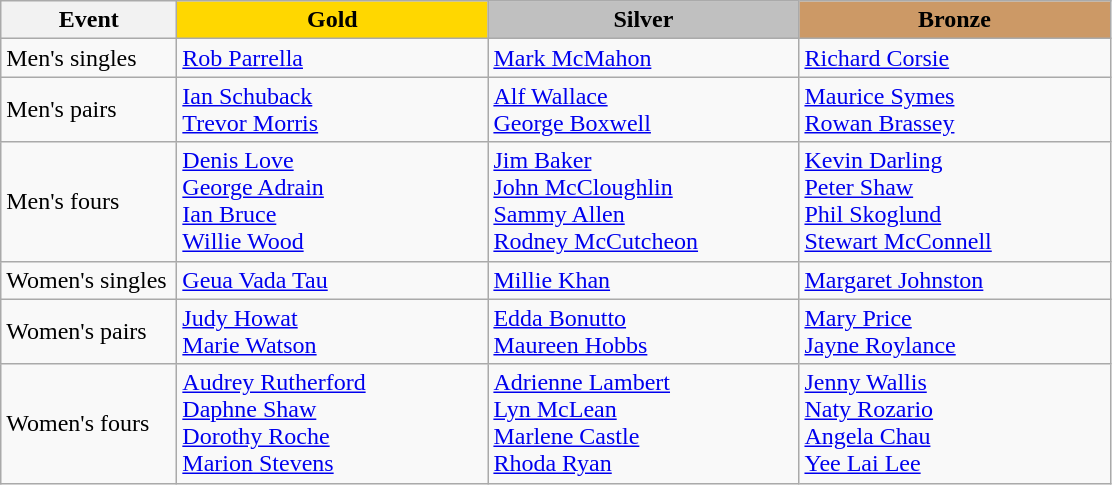<table class="wikitable" style="font-size: 100%">
<tr>
<th width=110>Event</th>
<th width=200 style="background-color: gold;">Gold</th>
<th width=200 style="background-color: silver;">Silver</th>
<th width=200 style="background-color: #cc9966;">Bronze</th>
</tr>
<tr>
<td>Men's singles</td>
<td> <a href='#'>Rob Parrella</a></td>
<td> <a href='#'>Mark McMahon</a></td>
<td> <a href='#'>Richard Corsie</a></td>
</tr>
<tr>
<td>Men's pairs</td>
<td> <a href='#'>Ian Schuback</a> <br> <a href='#'>Trevor Morris</a></td>
<td> <a href='#'>Alf Wallace</a> <br> <a href='#'>George Boxwell</a></td>
<td> <a href='#'>Maurice Symes</a><br> <a href='#'>Rowan Brassey</a></td>
</tr>
<tr>
<td>Men's fours</td>
<td> <a href='#'>Denis Love</a><br> <a href='#'>George Adrain</a><br> <a href='#'>Ian Bruce</a><br> <a href='#'>Willie Wood</a></td>
<td> <a href='#'>Jim Baker</a><br> <a href='#'>John McCloughlin</a><br> <a href='#'>Sammy Allen</a><br> <a href='#'>Rodney McCutcheon</a></td>
<td> <a href='#'>Kevin Darling</a><br> <a href='#'>Peter Shaw</a><br> <a href='#'>Phil Skoglund</a><br> <a href='#'>Stewart McConnell</a></td>
</tr>
<tr>
<td>Women's singles</td>
<td> <a href='#'>Geua Vada Tau</a></td>
<td> <a href='#'>Millie Khan</a></td>
<td> <a href='#'>Margaret Johnston</a></td>
</tr>
<tr>
<td>Women's pairs</td>
<td> <a href='#'>Judy Howat</a> <br> <a href='#'>Marie Watson</a></td>
<td> <a href='#'>Edda Bonutto</a> <br> <a href='#'>Maureen Hobbs</a></td>
<td> <a href='#'>Mary Price</a> <br> <a href='#'>Jayne Roylance</a></td>
</tr>
<tr>
<td>Women's fours</td>
<td> <a href='#'>Audrey Rutherford</a><br> <a href='#'>Daphne Shaw</a><br> <a href='#'>Dorothy Roche</a><br> <a href='#'>Marion Stevens</a></td>
<td> <a href='#'>Adrienne Lambert</a><br> <a href='#'>Lyn McLean</a><br> <a href='#'>Marlene Castle</a><br> <a href='#'>Rhoda Ryan</a></td>
<td> <a href='#'>Jenny Wallis</a><br> <a href='#'>Naty Rozario</a><br> <a href='#'>Angela Chau</a><br> <a href='#'>Yee Lai Lee</a></td>
</tr>
</table>
